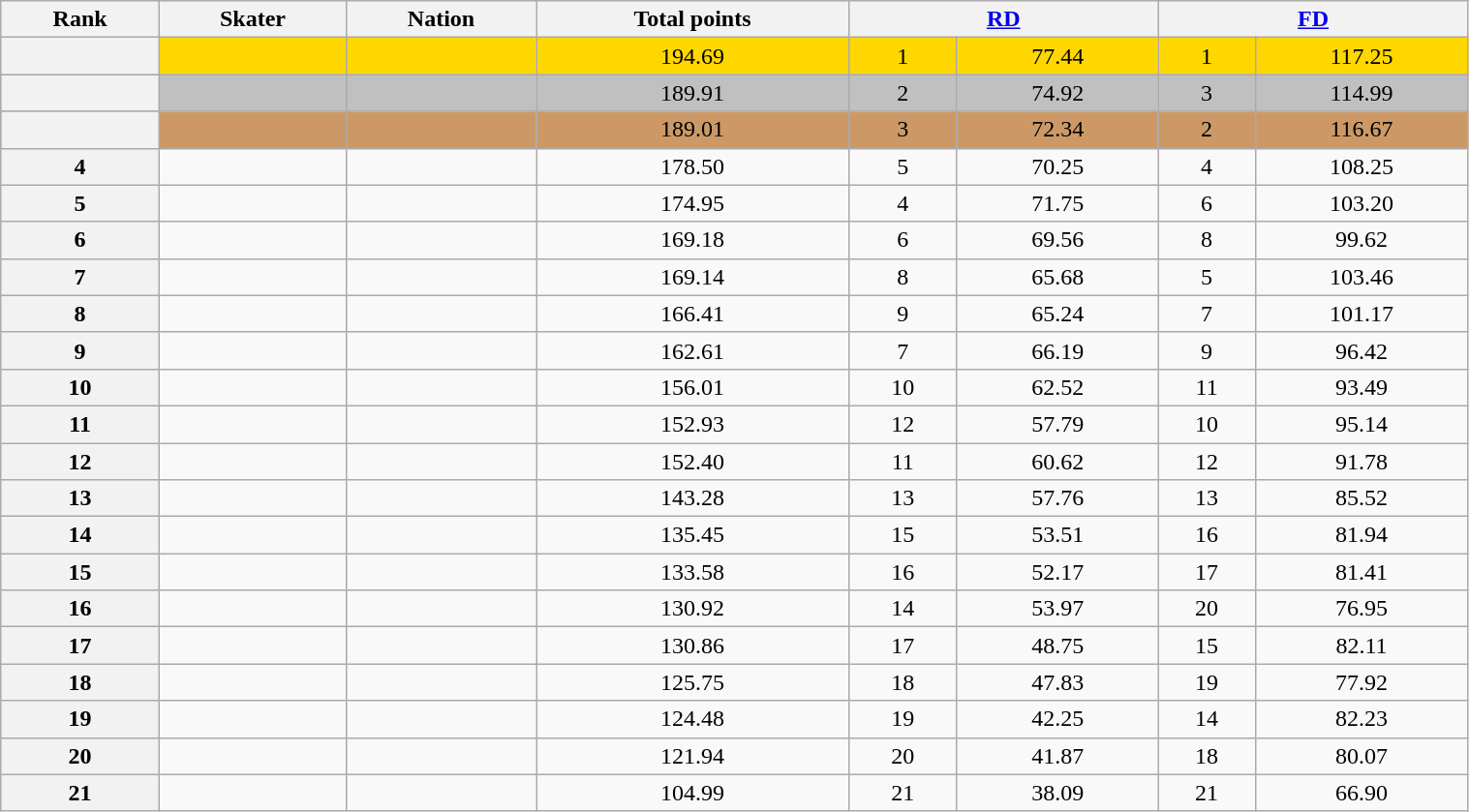<table class="wikitable sortable" style="text-align:center;" width="80%">
<tr>
<th scope="col">Rank</th>
<th scope="col">Skater</th>
<th scope="col">Nation</th>
<th scope="col">Total points</th>
<th scope="col" colspan="2" width="80px"><a href='#'>RD</a></th>
<th scope="col" colspan="2" width="80px"><a href='#'>FD</a></th>
</tr>
<tr bgcolor="gold">
<th scope="row"></th>
<td align="left"></td>
<td align="left"></td>
<td>194.69</td>
<td>1</td>
<td>77.44</td>
<td>1</td>
<td>117.25</td>
</tr>
<tr bgcolor="silver">
<th scope="row"></th>
<td align="left"></td>
<td align="left"></td>
<td>189.91</td>
<td>2</td>
<td>74.92</td>
<td>3</td>
<td>114.99</td>
</tr>
<tr bgcolor="cc9966">
<th scope="row"></th>
<td align="left"></td>
<td align="left"></td>
<td>189.01</td>
<td>3</td>
<td>72.34</td>
<td>2</td>
<td>116.67</td>
</tr>
<tr>
<th scope="row">4</th>
<td align="left"></td>
<td align="left"></td>
<td>178.50</td>
<td>5</td>
<td>70.25</td>
<td>4</td>
<td>108.25</td>
</tr>
<tr>
<th scope="row">5</th>
<td align="left"></td>
<td align="left"></td>
<td>174.95</td>
<td>4</td>
<td>71.75</td>
<td>6</td>
<td>103.20</td>
</tr>
<tr>
<th scope="row">6</th>
<td align="left"></td>
<td align="left"></td>
<td>169.18</td>
<td>6</td>
<td>69.56</td>
<td>8</td>
<td>99.62</td>
</tr>
<tr>
<th scope="row">7</th>
<td align="left"></td>
<td align="left"></td>
<td>169.14</td>
<td>8</td>
<td>65.68</td>
<td>5</td>
<td>103.46</td>
</tr>
<tr>
<th scope="row">8</th>
<td align="left"></td>
<td align="left"></td>
<td>166.41</td>
<td>9</td>
<td>65.24</td>
<td>7</td>
<td>101.17</td>
</tr>
<tr>
<th scope="row">9</th>
<td align="left"></td>
<td align="left"></td>
<td>162.61</td>
<td>7</td>
<td>66.19</td>
<td>9</td>
<td>96.42</td>
</tr>
<tr>
<th scope="row">10</th>
<td align="left"></td>
<td align="left"></td>
<td>156.01</td>
<td>10</td>
<td>62.52</td>
<td>11</td>
<td>93.49</td>
</tr>
<tr>
<th scope="row">11</th>
<td align="left"></td>
<td align="left"></td>
<td>152.93</td>
<td>12</td>
<td>57.79</td>
<td>10</td>
<td>95.14</td>
</tr>
<tr>
<th scope="row">12</th>
<td align="left"></td>
<td align="left"></td>
<td>152.40</td>
<td>11</td>
<td>60.62</td>
<td>12</td>
<td>91.78</td>
</tr>
<tr>
<th scope="row">13</th>
<td align="left"></td>
<td align="left"></td>
<td>143.28</td>
<td>13</td>
<td>57.76</td>
<td>13</td>
<td>85.52</td>
</tr>
<tr>
<th scope="row">14</th>
<td align="left"></td>
<td align="left"></td>
<td>135.45</td>
<td>15</td>
<td>53.51</td>
<td>16</td>
<td>81.94</td>
</tr>
<tr>
<th scope="row">15</th>
<td align="left"></td>
<td align="left"></td>
<td>133.58</td>
<td>16</td>
<td>52.17</td>
<td>17</td>
<td>81.41</td>
</tr>
<tr>
<th scope="row">16</th>
<td align="left"></td>
<td align="left"></td>
<td>130.92</td>
<td>14</td>
<td>53.97</td>
<td>20</td>
<td>76.95</td>
</tr>
<tr>
<th scope="row">17</th>
<td align="left"></td>
<td align="left"></td>
<td>130.86</td>
<td>17</td>
<td>48.75</td>
<td>15</td>
<td>82.11</td>
</tr>
<tr>
<th scope="row">18</th>
<td align="left"></td>
<td align="left"></td>
<td>125.75</td>
<td>18</td>
<td>47.83</td>
<td>19</td>
<td>77.92</td>
</tr>
<tr>
<th scope="row">19</th>
<td align="left"></td>
<td align="left"></td>
<td>124.48</td>
<td>19</td>
<td>42.25</td>
<td>14</td>
<td>82.23</td>
</tr>
<tr>
<th scope="row">20</th>
<td align="left"></td>
<td align="left"></td>
<td>121.94</td>
<td>20</td>
<td>41.87</td>
<td>18</td>
<td>80.07</td>
</tr>
<tr>
<th scope="row">21</th>
<td align="left"></td>
<td align="left"></td>
<td>104.99</td>
<td>21</td>
<td>38.09</td>
<td>21</td>
<td>66.90</td>
</tr>
</table>
